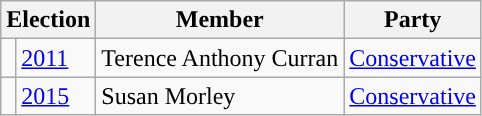<table class="wikitable">
<tr>
<th colspan="2">Election</th>
<th>Member</th>
<th>Party</th>
</tr>
<tr>
<td style="background-color: "></td>
<td><a href='#'>2011</a></td>
<td>Terence Anthony Curran</td>
<td><a href='#'>Conservative</a></td>
</tr>
<tr>
<td style="background-color: "></td>
<td><a href='#'>2015</a></td>
<td>Susan Morley</td>
<td><a href='#'>Conservative</a></td>
</tr>
</table>
